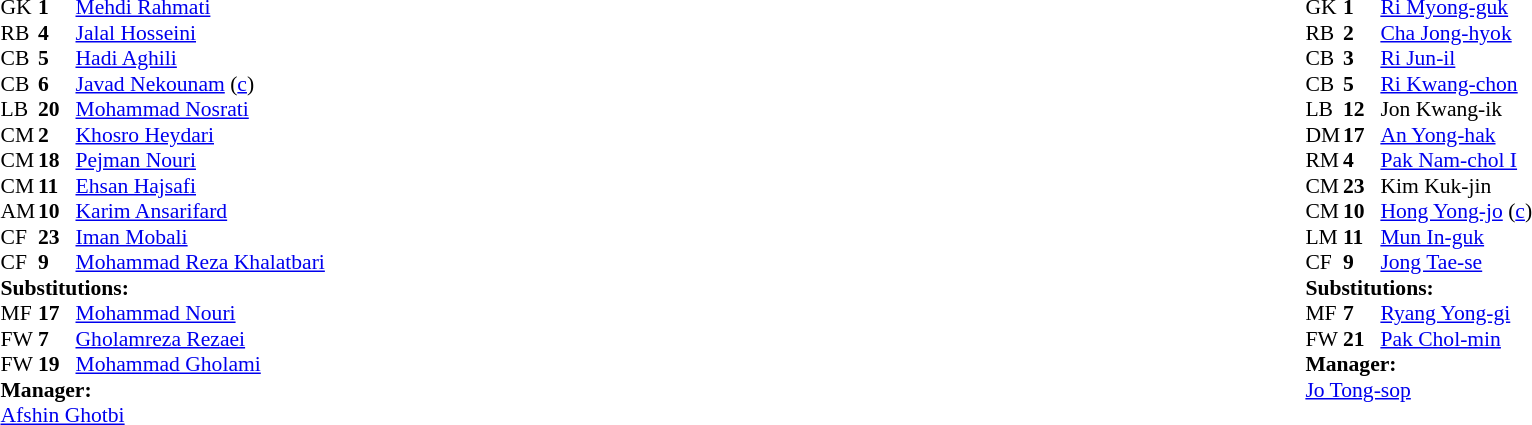<table width="100%">
<tr>
<td valign="top" width="50%"><br><table style="font-size: 90%" cellspacing="0" cellpadding="0">
<tr>
<th width="25"></th>
<th width="25"></th>
</tr>
<tr>
<td>GK</td>
<td><strong>1</strong></td>
<td><a href='#'>Mehdi Rahmati</a></td>
</tr>
<tr>
<td>RB</td>
<td><strong>4</strong></td>
<td><a href='#'>Jalal Hosseini</a></td>
</tr>
<tr>
<td>CB</td>
<td><strong>5</strong></td>
<td><a href='#'>Hadi Aghili</a></td>
</tr>
<tr>
<td>CB</td>
<td><strong>6</strong></td>
<td><a href='#'>Javad Nekounam</a> (<a href='#'>c</a>)</td>
</tr>
<tr>
<td>LB</td>
<td><strong>20</strong></td>
<td><a href='#'>Mohammad Nosrati</a></td>
<td></td>
<td></td>
</tr>
<tr>
<td>CM</td>
<td><strong>2</strong></td>
<td><a href='#'>Khosro Heydari</a></td>
<td></td>
</tr>
<tr>
<td>CM</td>
<td><strong>18</strong></td>
<td><a href='#'>Pejman Nouri</a></td>
<td></td>
</tr>
<tr>
<td>CM</td>
<td><strong>11</strong></td>
<td><a href='#'>Ehsan Hajsafi</a></td>
</tr>
<tr>
<td>AM</td>
<td><strong>10</strong></td>
<td><a href='#'>Karim Ansarifard</a></td>
<td></td>
<td></td>
</tr>
<tr>
<td>CF</td>
<td><strong>23</strong></td>
<td><a href='#'>Iman Mobali</a></td>
<td></td>
<td></td>
</tr>
<tr>
<td>CF</td>
<td><strong>9</strong></td>
<td><a href='#'>Mohammad Reza Khalatbari</a></td>
</tr>
<tr>
<td colspan=3><strong>Substitutions:</strong></td>
</tr>
<tr>
<td>MF</td>
<td><strong>17</strong></td>
<td><a href='#'>Mohammad Nouri</a></td>
<td></td>
<td></td>
</tr>
<tr>
<td>FW</td>
<td><strong>7</strong></td>
<td><a href='#'>Gholamreza Rezaei</a></td>
<td></td>
<td></td>
</tr>
<tr>
<td>FW</td>
<td><strong>19</strong></td>
<td><a href='#'>Mohammad Gholami</a></td>
<td></td>
<td></td>
</tr>
<tr>
<td colspan=3><strong>Manager:</strong></td>
</tr>
<tr>
<td colspan=3> <a href='#'>Afshin Ghotbi</a></td>
</tr>
</table>
</td>
<td valign="top"></td>
<td valign="top" width="50%"><br><table style="font-size: 90%" cellspacing="0" cellpadding="0" align="center">
<tr>
<th width=25></th>
<th width=25></th>
</tr>
<tr>
<td>GK</td>
<td><strong>1</strong></td>
<td><a href='#'>Ri Myong-guk</a></td>
</tr>
<tr>
<td>RB</td>
<td><strong>2</strong></td>
<td><a href='#'>Cha Jong-hyok</a></td>
</tr>
<tr>
<td>CB</td>
<td><strong>3</strong></td>
<td><a href='#'>Ri Jun-il</a></td>
</tr>
<tr>
<td>CB</td>
<td><strong>5</strong></td>
<td><a href='#'>Ri Kwang-chon</a></td>
</tr>
<tr>
<td>LB</td>
<td><strong>12</strong></td>
<td>Jon Kwang-ik</td>
</tr>
<tr>
<td>DM</td>
<td><strong>17</strong></td>
<td><a href='#'>An Yong-hak</a></td>
</tr>
<tr>
<td>RM</td>
<td><strong>4</strong></td>
<td><a href='#'>Pak Nam-chol I</a></td>
<td></td>
</tr>
<tr>
<td>CM</td>
<td><strong>23</strong></td>
<td>Kim Kuk-jin</td>
</tr>
<tr>
<td>CM</td>
<td><strong>10</strong></td>
<td><a href='#'>Hong Yong-jo</a> (<a href='#'>c</a>)</td>
<td></td>
</tr>
<tr>
<td>LM</td>
<td><strong>11</strong></td>
<td><a href='#'>Mun In-guk</a></td>
<td></td>
<td></td>
</tr>
<tr>
<td>CF</td>
<td><strong>9</strong></td>
<td><a href='#'>Jong Tae-se</a></td>
<td></td>
<td></td>
</tr>
<tr>
<td colspan=3><strong>Substitutions:</strong></td>
</tr>
<tr>
<td>MF</td>
<td><strong>7</strong></td>
<td><a href='#'>Ryang Yong-gi</a></td>
<td></td>
<td></td>
</tr>
<tr>
<td>FW</td>
<td><strong>21</strong></td>
<td><a href='#'>Pak Chol-min</a></td>
<td></td>
<td></td>
</tr>
<tr>
<td colspan=3><strong>Manager:</strong></td>
</tr>
<tr>
<td colspan=3><a href='#'>Jo Tong-sop</a></td>
</tr>
</table>
</td>
</tr>
</table>
